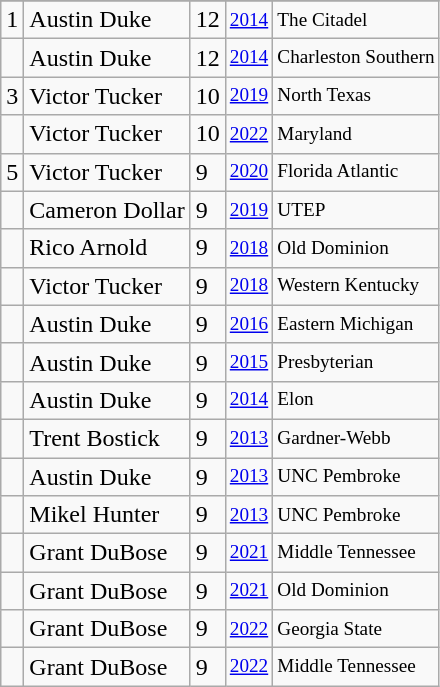<table class="wikitable">
<tr>
</tr>
<tr>
<td>1</td>
<td>Austin Duke</td>
<td>12</td>
<td style="font-size:80%;"><a href='#'>2014</a></td>
<td style="font-size:80%;">The Citadel</td>
</tr>
<tr>
<td></td>
<td>Austin Duke</td>
<td>12</td>
<td style="font-size:80%;"><a href='#'>2014</a></td>
<td style="font-size:80%;">Charleston Southern</td>
</tr>
<tr>
<td>3</td>
<td>Victor Tucker</td>
<td>10</td>
<td style="font-size:80%;"><a href='#'>2019</a></td>
<td style="font-size:80%;">North Texas</td>
</tr>
<tr>
<td></td>
<td>Victor Tucker</td>
<td>10</td>
<td style="font-size:80%;"><a href='#'>2022</a></td>
<td style="font-size:80%;">Maryland</td>
</tr>
<tr>
<td>5</td>
<td>Victor Tucker</td>
<td>9</td>
<td style="font-size:80%;"><a href='#'>2020</a></td>
<td style="font-size:80%;">Florida Atlantic</td>
</tr>
<tr>
<td></td>
<td>Cameron Dollar</td>
<td>9</td>
<td style="font-size:80%;"><a href='#'>2019</a></td>
<td style="font-size:80%;">UTEP</td>
</tr>
<tr>
<td></td>
<td>Rico Arnold</td>
<td>9</td>
<td style="font-size:80%;"><a href='#'>2018</a></td>
<td style="font-size:80%;">Old Dominion</td>
</tr>
<tr>
<td></td>
<td>Victor Tucker</td>
<td>9</td>
<td style="font-size:80%;"><a href='#'>2018</a></td>
<td style="font-size:80%;">Western Kentucky</td>
</tr>
<tr>
<td></td>
<td>Austin Duke</td>
<td>9</td>
<td style="font-size:80%;"><a href='#'>2016</a></td>
<td style="font-size:80%;">Eastern Michigan</td>
</tr>
<tr>
<td></td>
<td>Austin Duke</td>
<td>9</td>
<td style="font-size:80%;"><a href='#'>2015</a></td>
<td style="font-size:80%;">Presbyterian</td>
</tr>
<tr>
<td></td>
<td>Austin Duke</td>
<td>9</td>
<td style="font-size:80%;"><a href='#'>2014</a></td>
<td style="font-size:80%;">Elon</td>
</tr>
<tr>
<td></td>
<td>Trent Bostick</td>
<td>9</td>
<td style="font-size:80%;"><a href='#'>2013</a></td>
<td style="font-size:80%;">Gardner-Webb</td>
</tr>
<tr>
<td></td>
<td>Austin Duke</td>
<td>9</td>
<td style="font-size:80%;"><a href='#'>2013</a></td>
<td style="font-size:80%;">UNC Pembroke</td>
</tr>
<tr>
<td></td>
<td>Mikel Hunter</td>
<td>9</td>
<td style="font-size:80%;"><a href='#'>2013</a></td>
<td style="font-size:80%;">UNC Pembroke</td>
</tr>
<tr>
<td></td>
<td>Grant DuBose</td>
<td>9</td>
<td style="font-size:80%;"><a href='#'>2021</a></td>
<td style="font-size:80%;">Middle Tennessee</td>
</tr>
<tr>
<td></td>
<td>Grant DuBose</td>
<td>9</td>
<td style="font-size:80%;"><a href='#'>2021</a></td>
<td style="font-size:80%;">Old Dominion</td>
</tr>
<tr>
<td></td>
<td>Grant DuBose</td>
<td>9</td>
<td style="font-size:80%;"><a href='#'>2022</a></td>
<td style="font-size:80%;">Georgia State</td>
</tr>
<tr>
<td></td>
<td>Grant DuBose</td>
<td>9</td>
<td style="font-size:80%;"><a href='#'>2022</a></td>
<td style="font-size:80%;">Middle Tennessee</td>
</tr>
</table>
